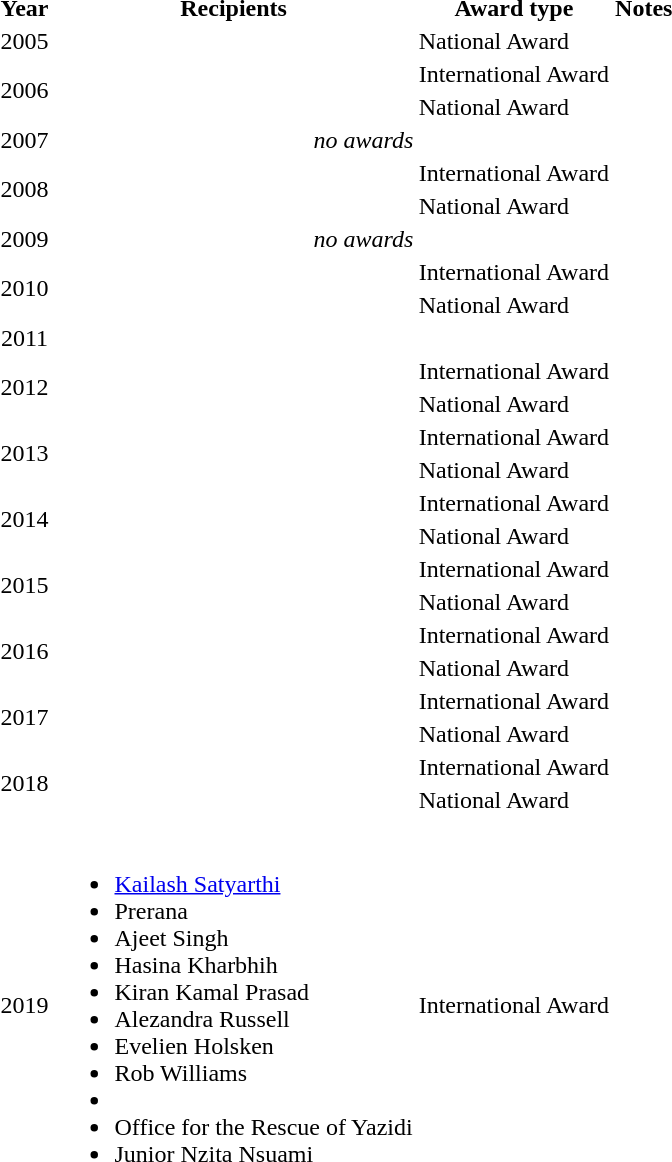<table>
<tr>
<th>Year</th>
<th>Recipients</th>
<th>Award type</th>
<th>Notes</th>
</tr>
<tr>
<td align=center>2005</td>
<td></td>
<td>National Award</td>
<td></td>
</tr>
<tr>
<td align=center rowspan=2>2006</td>
<td></td>
<td>International Award</td>
<td rowspan=2></td>
</tr>
<tr>
<td></td>
<td>National Award</td>
</tr>
<tr>
<td align=center>2007</td>
<td align=center colspan=3><em>no awards</em></td>
</tr>
<tr>
<td align=center rowspan=2>2008</td>
<td></td>
<td>International Award</td>
<td rowspan=2></td>
</tr>
<tr>
<td></td>
<td>National Award</td>
</tr>
<tr>
<td align=center>2009</td>
<td align=center colspan=3><em>no awards</em></td>
</tr>
<tr>
<td align=center rowspan=2>2010</td>
<td></td>
<td>International Award</td>
<td rowspan=2></td>
</tr>
<tr>
<td></td>
<td>National Award</td>
</tr>
<tr>
<td align=center>2011</td>
<td {bulleted list><a href='#'></a></td>
<td></td>
<td></td>
</tr>
<tr>
<td align=center rowspan=2>2012</td>
<td></td>
<td>International Award</td>
<td rowspan=2></td>
</tr>
<tr>
<td></td>
<td>National Award</td>
</tr>
<tr>
<td align=center rowspan=2>2013</td>
<td></td>
<td>International Award</td>
<td rowspan=2></td>
</tr>
<tr>
<td></td>
<td>National Award</td>
</tr>
<tr>
<td align=center rowspan=2>2014</td>
<td></td>
<td>International Award</td>
<td rowspan=2></td>
</tr>
<tr>
<td></td>
<td>National Award</td>
</tr>
<tr>
<td align=center rowspan=2>2015</td>
<td></td>
<td>International Award</td>
<td rowspan=2></td>
</tr>
<tr>
<td></td>
<td>National Award</td>
</tr>
<tr>
<td align=center rowspan=2>2016</td>
<td></td>
<td>International Award</td>
<td rowspan=2></td>
</tr>
<tr>
<td></td>
<td>National Award</td>
</tr>
<tr>
<td align=center rowspan=2>2017</td>
<td></td>
<td>International Award</td>
<td rowspan=2></td>
</tr>
<tr>
<td></td>
<td>National Award</td>
</tr>
<tr>
<td align=center rowspan=2>2018</td>
<td></td>
<td>International Award</td>
<td rowspan=2></td>
</tr>
<tr>
<td></td>
<td>National Award</td>
</tr>
<tr>
<td>2019</td>
<td><br><ul><li><a href='#'>Kailash Satyarthi</a></li><li>Prerana</li><li>Ajeet Singh</li><li>Hasina Kharbhih</li><li>Kiran Kamal Prasad</li><li>Alezandra Russell</li><li>Evelien Holsken</li><li>Rob Williams</li><li></li><li>Office for the Rescue of Yazidi</li><li>Junior Nzita Nsuami</li></ul></td>
<td>International Award</td>
<td></td>
</tr>
</table>
